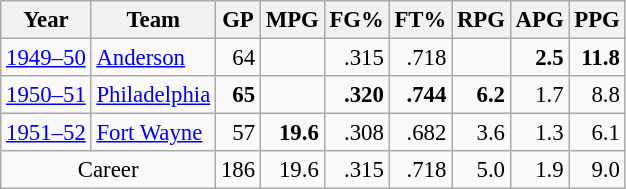<table class="wikitable sortable" style="font-size:95%; text-align:right;">
<tr>
<th>Year</th>
<th>Team</th>
<th>GP</th>
<th>MPG</th>
<th>FG%</th>
<th>FT%</th>
<th>RPG</th>
<th>APG</th>
<th>PPG</th>
</tr>
<tr>
<td style="text-align:left;"><a href='#'>1949–50</a></td>
<td style="text-align:left;"><a href='#'>Anderson</a></td>
<td>64</td>
<td></td>
<td>.315</td>
<td>.718</td>
<td></td>
<td><strong>2.5</strong></td>
<td><strong>11.8</strong></td>
</tr>
<tr>
<td style="text-align:left;"><a href='#'>1950–51</a></td>
<td style="text-align:left;"><a href='#'>Philadelphia</a></td>
<td><strong>65</strong></td>
<td></td>
<td><strong>.320</strong></td>
<td><strong>.744</strong></td>
<td><strong>6.2</strong></td>
<td>1.7</td>
<td>8.8</td>
</tr>
<tr>
<td style="text-align:left;"><a href='#'>1951–52</a></td>
<td style="text-align:left;"><a href='#'>Fort Wayne</a></td>
<td>57</td>
<td><strong>19.6</strong></td>
<td>.308</td>
<td>.682</td>
<td>3.6</td>
<td>1.3</td>
<td>6.1</td>
</tr>
<tr>
<td colspan="2" style="text-align:center;">Career</td>
<td>186</td>
<td>19.6</td>
<td>.315</td>
<td>.718</td>
<td>5.0</td>
<td>1.9</td>
<td>9.0</td>
</tr>
</table>
